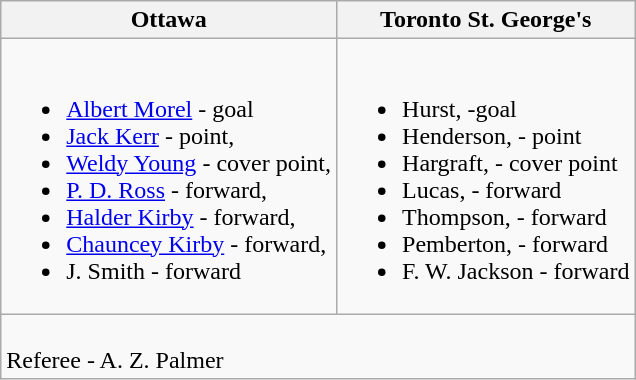<table class="wikitable">
<tr>
<th><strong>Ottawa</strong></th>
<th><strong>Toronto St. George's</strong></th>
</tr>
<tr>
<td><br><ul><li><a href='#'>Albert Morel</a> - goal</li><li><a href='#'>Jack Kerr</a> - point,</li><li><a href='#'>Weldy Young</a> - cover point,</li><li><a href='#'>P. D. Ross</a> - forward,</li><li><a href='#'>Halder Kirby</a> - forward,</li><li><a href='#'>Chauncey Kirby</a> - forward,</li><li>J. Smith - forward</li></ul></td>
<td><br><ul><li>Hurst, -goal</li><li>Henderson, - point</li><li>Hargraft, - cover point</li><li>Lucas, - forward</li><li>Thompson, - forward</li><li>Pemberton, - forward</li><li>F. W. Jackson - forward</li></ul></td>
</tr>
<tr>
<td colspan="2"><br>Referee - A. Z. Palmer</td>
</tr>
</table>
